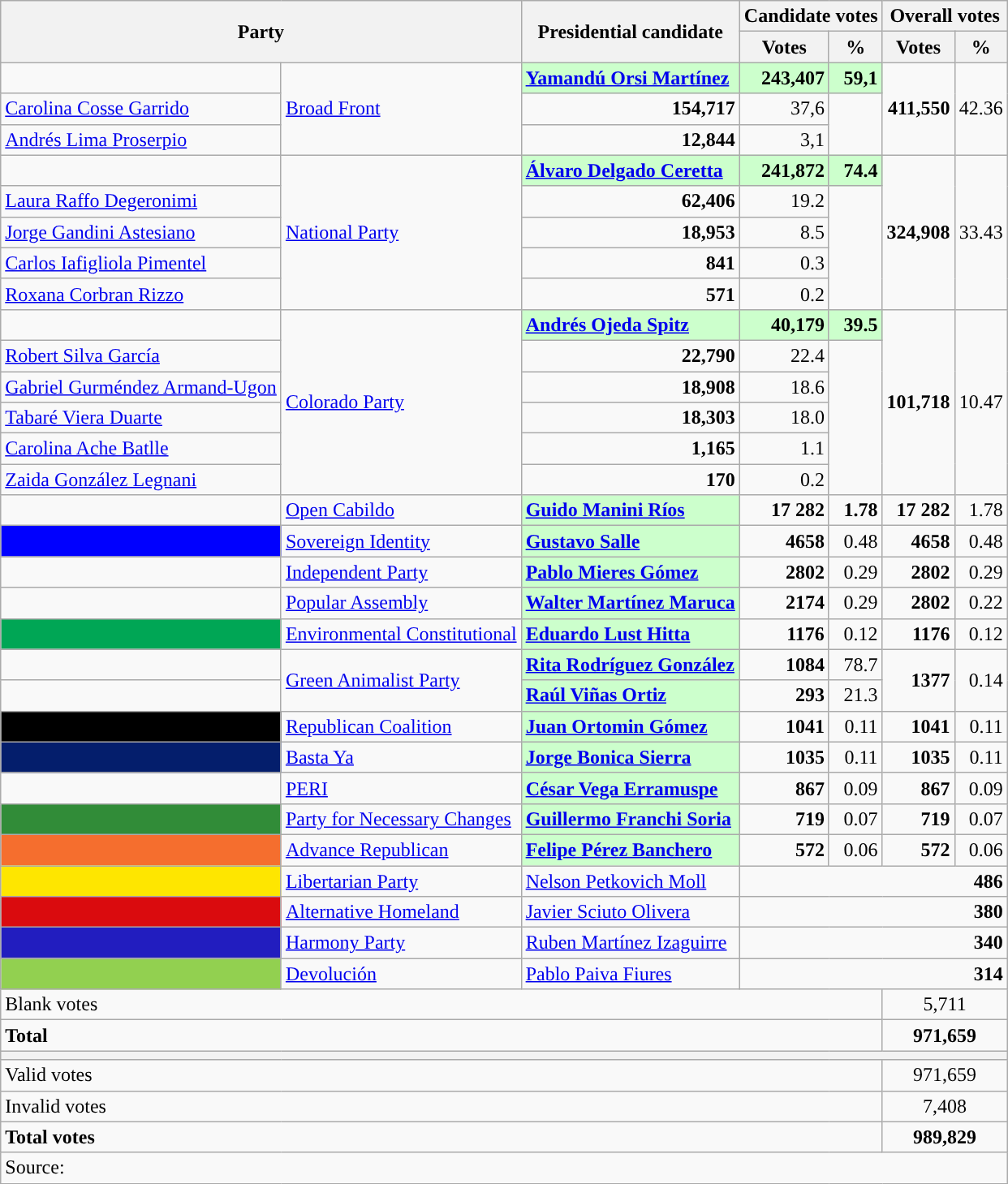<table class="wikitable" style="text-align:right">
<tr>
<th colspan="2" rowspan="2">Party</th>
<th rowspan="2">Presidential candidate</th>
<th colspan="2">Candidate votes</th>
<th colspan="2">Overall votes</th>
</tr>
<tr>
<th>Votes</th>
<th>%</th>
<th>Votes</th>
<th>%</th>
</tr>
<tr>
<td></td>
<td rowspan="3" align="left"><a href='#'>Broad Front</a></td>
<td bgcolor="#cfc" align="left"><a href='#'><strong>Yamandú Orsi Martínez</strong></a></td>
<td bgcolor="#cfc"><strong>243,407</strong></td>
<td bgcolor="#cfc"><strong>59,1</strong></td>
<td rowspan="3"><strong>411,550</strong></td>
<td rowspan="3">42.36</td>
</tr>
<tr>
<td align="left"><a href='#'>Carolina Cosse Garrido</a></td>
<td><strong>154,717</strong></td>
<td>37,6</td>
</tr>
<tr>
<td align="left"><a href='#'>Andrés Lima Proserpio</a></td>
<td><strong>12,844</strong></td>
<td>3,1</td>
</tr>
<tr>
<td></td>
<td rowspan="5" align="left"><a href='#'>National Party</a></td>
<td bgcolor="#cfc" align="left"><a href='#'><strong>Álvaro Delgado Ceretta</strong></a></td>
<td bgcolor="#cfc"><strong>241,872</strong></td>
<td bgcolor="#cfc"><strong>74.4</strong></td>
<td rowspan="5"><strong>324,908</strong></td>
<td rowspan="5">33.43</td>
</tr>
<tr>
<td align="left"><a href='#'>Laura Raffo Degeronimi</a></td>
<td><strong>62,406</strong></td>
<td>19.2</td>
</tr>
<tr>
<td align="left"><a href='#'>Jorge Gandini Astesiano</a></td>
<td><strong>18,953</strong></td>
<td>8.5</td>
</tr>
<tr>
<td align="left"><a href='#'>Carlos Iafigliola Pimentel</a></td>
<td><strong>841</strong></td>
<td>0.3</td>
</tr>
<tr>
<td align="left"><a href='#'>Roxana Corbran Rizzo</a></td>
<td><strong>571</strong></td>
<td>0.2</td>
</tr>
<tr>
<td></td>
<td align="left" rowspan="6"><a href='#'>Colorado Party</a></td>
<td bgcolor="#cfc" align="left"><a href='#'><strong>Andrés Ojeda Spitz</strong></a></td>
<td bgcolor="#cfc"><strong>40,179</strong></td>
<td bgcolor="#cfc"><strong>39.5</strong></td>
<td rowspan="6"><strong>101,718</strong></td>
<td rowspan="6">10.47</td>
</tr>
<tr>
<td align="left"><a href='#'>Robert Silva García</a></td>
<td><strong>22,790</strong></td>
<td>22.4</td>
</tr>
<tr>
<td align="left"><a href='#'>Gabriel Gurméndez Armand-Ugon</a></td>
<td><strong>18,908</strong></td>
<td>18.6</td>
</tr>
<tr>
<td align="left"><a href='#'>Tabaré Viera Duarte</a></td>
<td><strong>18,303</strong></td>
<td>18.0</td>
</tr>
<tr>
<td align="left"><a href='#'>Carolina Ache Batlle</a></td>
<td><strong>1,165</strong></td>
<td>1.1</td>
</tr>
<tr>
<td align="left"><a href='#'>Zaida González Legnani</a></td>
<td><strong>170</strong></td>
<td>0.2</td>
</tr>
<tr>
<td></td>
<td align="left"><a href='#'>Open Cabildo</a></td>
<td bgcolor="#cfc" align="left"><strong><a href='#'>Guido Manini Ríos</a></strong></td>
<td><strong>17 282</strong></td>
<td><strong>1.78</strong></td>
<td><strong>17 282</strong></td>
<td>1.78</td>
</tr>
<tr>
<td bgcolor="#0000FF" rowspan="1"></td>
<td align="left"><a href='#'>Sovereign Identity</a></td>
<td bgcolor="#cfc" align="left"><strong><a href='#'>Gustavo Salle</a></strong></td>
<td><strong>4658</strong></td>
<td>0.48</td>
<td><strong>4658</strong></td>
<td>0.48</td>
</tr>
<tr>
<td></td>
<td align="left"><a href='#'>Independent Party</a></td>
<td bgcolor="#cfc" align="left"><a href='#'><strong>Pablo Mieres Gómez</strong></a></td>
<td><strong>2802</strong></td>
<td>0.29</td>
<td><strong>2802</strong></td>
<td>0.29</td>
</tr>
<tr>
<td></td>
<td align="left"><a href='#'>Popular Assembly</a></td>
<td bgcolor="#cfc" align="left"><strong><a href='#'>Walter Martínez Maruca</a></strong></td>
<td><strong>2174</strong></td>
<td>0.29</td>
<td><strong>2802</strong></td>
<td>0.22</td>
</tr>
<tr>
<td bgcolor="#00a655" rowspan="1"></td>
<td align="left"><a href='#'>Environmental Constitutional</a></td>
<td bgcolor="#cfc" align="left"><a href='#'><strong>Eduardo Lust Hitta</strong></a></td>
<td><strong>1176</strong></td>
<td>0.12</td>
<td><strong>1176</strong></td>
<td>0.12</td>
</tr>
<tr>
<td></td>
<td align="left" rowspan="2"><a href='#'>Green Animalist Party</a></td>
<td bgcolor="#cfc" align="left"><strong><a href='#'>Rita Rodríguez González</a></strong></td>
<td><strong>1084</strong></td>
<td>78.7</td>
<td rowspan="2"><strong>1377</strong></td>
<td rowspan="2">0.14</td>
</tr>
<tr>
<td></td>
<td bgcolor="#cfc" align="left"><strong><a href='#'>Raúl Viñas Ortiz</a></strong></td>
<td><strong>293</strong></td>
<td>21.3</td>
</tr>
<tr>
<td bgcolor="#pink" rowspan="1"></td>
<td align="left"><a href='#'>Republican Coalition</a></td>
<td bgcolor="#cfc" align="left"><strong><a href='#'>Juan Ortomin Gómez</a></strong></td>
<td><strong>1041</strong></td>
<td>0.11</td>
<td><strong>1041</strong></td>
<td>0.11</td>
</tr>
<tr>
<td bgcolor="#041e6c" rowspan="1"></td>
<td align="left"><a href='#'>Basta Ya</a></td>
<td bgcolor="#cfc" align="left"><strong><a href='#'>Jorge Bonica Sierra</a></strong></td>
<td><strong>1035</strong></td>
<td>0.11</td>
<td><strong>1035</strong></td>
<td>0.11</td>
</tr>
<tr>
<td></td>
<td align="left"><a href='#'>PERI</a></td>
<td bgcolor="#cfc" align="left"><a href='#'><strong>César Vega Erramuspe</strong></a></td>
<td><strong>867</strong></td>
<td>0.09</td>
<td><strong>867</strong></td>
<td>0.09</td>
</tr>
<tr>
<td bgcolor="#318C38" rowspan="1"></td>
<td align="left"><a href='#'>Party for Necessary Changes</a></td>
<td bgcolor="#cfc" align="left"><a href='#'><strong>Guillermo Franchi Soria</strong></a></td>
<td><strong>719</strong></td>
<td>0.07</td>
<td><strong>719</strong></td>
<td>0.07</td>
</tr>
<tr>
<td bgcolor="#f56e2e" rowspan="1"></td>
<td align="left"><a href='#'>Advance Republican</a></td>
<td bgcolor="#cfc" align="left"><strong><a href='#'>Felipe Pérez Banchero</a></strong></td>
<td><strong>572</strong></td>
<td>0.06</td>
<td><strong>572</strong></td>
<td>0.06</td>
</tr>
<tr>
<td bgcolor="#FEE600" rowspan="1"></td>
<td align="left"><a href='#'>Libertarian Party</a></td>
<td align="left"><a href='#'>Nelson Petkovich Moll</a></td>
<td colspan="4"><strong>486</strong></td>
</tr>
<tr>
<td bgcolor="#darkblue" rowspan="1"></td>
<td align="left"><a href='#'>Alternative Homeland</a></td>
<td align="left"><a href='#'>Javier Sciuto Olivera</a></td>
<td colspan="4"><strong>380</strong></td>
</tr>
<tr>
<td bgcolor="#221dbf" rowspan="1"></td>
<td align="left"><a href='#'>Harmony Party</a></td>
<td align="left"><a href='#'>Ruben Martínez Izaguirre</a></td>
<td colspan="4"><strong>340</strong></td>
</tr>
<tr>
<td bgcolor="#92D050" rowspan="1"></td>
<td align="left"><a href='#'>Devolución</a></td>
<td align="left"><a href='#'>Pablo Paiva Fiures</a></td>
<td colspan="4"><strong>314</strong></td>
</tr>
<tr>
<td align="left" colspan="5">Blank votes</td>
<td align="center"colspan="2">5,711</td>
</tr>
<tr>
<td align="left" colspan="5"><strong>Total</strong></td>
<td align="center"colspan="2"><strong>971,659</strong></td>
</tr>
<tr>
<th colspan="7"></th>
</tr>
<tr>
<td align="left" colspan="5">Valid votes</td>
<td align="center" colspan="2">971,659</td>
</tr>
<tr>
<td align="left" colspan="5">Invalid votes</td>
<td align="center"colspan="2">7,408</td>
</tr>
<tr>
<td align="left" colspan="5"><strong>Total votes</strong></td>
<td align="center" colspan="2"><strong>989,829</strong></td>
</tr>
<tr>
<td align="left" colspan="7">Source: </td>
</tr>
</table>
